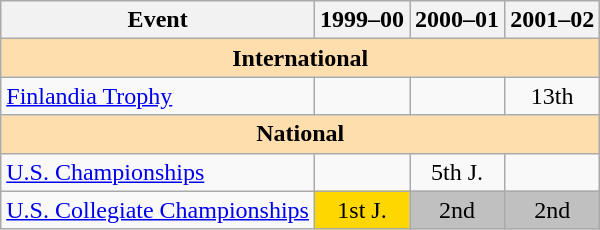<table class="wikitable" style="text-align:center">
<tr>
<th>Event</th>
<th>1999–00</th>
<th>2000–01</th>
<th>2001–02</th>
</tr>
<tr>
<th colspan="4" style="background-color: #ffdead; " align="center">International</th>
</tr>
<tr>
<td align=left><a href='#'>Finlandia Trophy</a></td>
<td></td>
<td></td>
<td>13th</td>
</tr>
<tr>
<th colspan="4" style="background-color: #ffdead; " align="center">National</th>
</tr>
<tr>
<td align="left"><a href='#'>U.S. Championships</a></td>
<td></td>
<td>5th J.</td>
<td></td>
</tr>
<tr>
<td align="left"><a href='#'>U.S. Collegiate Championships</a></td>
<td style="background:gold;">1st J.</td>
<td style="background:silver;">2nd</td>
<td style="background:silver;">2nd</td>
</tr>
</table>
